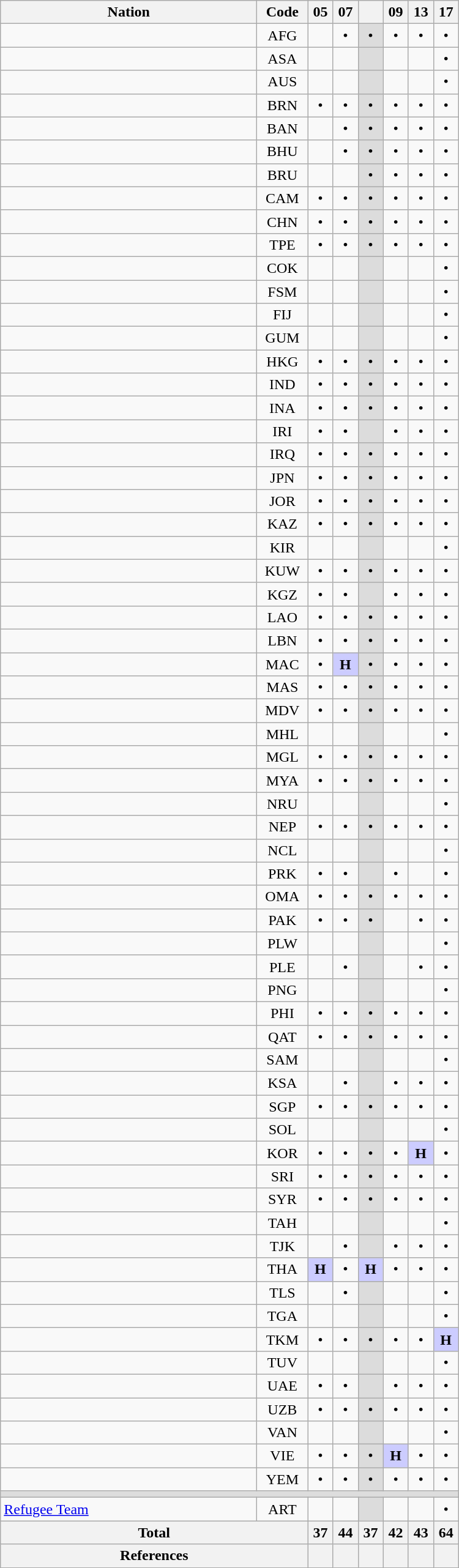<table class="wikitable" style="text-align:center">
<tr>
<th style="width:17em">Nation</th>
<th style="width:3em">Code</th>
<th width=20>05</th>
<th width=20>07</th>
<th width=20></th>
<th width=20>09</th>
<th width=20>13</th>
<th width=20>17</th>
</tr>
<tr>
<td align=left></td>
<td>AFG</td>
<td></td>
<td>•</td>
<td bgcolor=DCDCDC>•</td>
<td>•</td>
<td>•</td>
<td>•</td>
</tr>
<tr>
<td align=left></td>
<td>ASA</td>
<td></td>
<td></td>
<td bgcolor=DCDCDC></td>
<td></td>
<td></td>
<td>•</td>
</tr>
<tr>
<td align=left></td>
<td>AUS</td>
<td></td>
<td></td>
<td bgcolor=DCDCDC></td>
<td></td>
<td></td>
<td>•</td>
</tr>
<tr>
<td align=left></td>
<td>BRN</td>
<td>•</td>
<td>•</td>
<td bgcolor=DCDCDC>•</td>
<td>•</td>
<td>•</td>
<td>•</td>
</tr>
<tr>
<td align=left></td>
<td>BAN</td>
<td></td>
<td>•</td>
<td bgcolor=DCDCDC>•</td>
<td>•</td>
<td>•</td>
<td>•</td>
</tr>
<tr>
<td align=left></td>
<td>BHU</td>
<td></td>
<td>•</td>
<td bgcolor=DCDCDC>•</td>
<td>•</td>
<td>•</td>
<td>•</td>
</tr>
<tr>
<td align=left></td>
<td>BRU</td>
<td></td>
<td></td>
<td bgcolor=DCDCDC>•</td>
<td>•</td>
<td>•</td>
<td>•</td>
</tr>
<tr>
<td align=left></td>
<td>CAM</td>
<td>•</td>
<td>•</td>
<td bgcolor=DCDCDC>•</td>
<td>•</td>
<td>•</td>
<td>•</td>
</tr>
<tr>
<td align=left></td>
<td>CHN</td>
<td>•</td>
<td>•</td>
<td bgcolor=DCDCDC>•</td>
<td>•</td>
<td>•</td>
<td>•</td>
</tr>
<tr>
<td align=left></td>
<td>TPE</td>
<td>•</td>
<td>•</td>
<td bgcolor=DCDCDC>•</td>
<td>•</td>
<td>•</td>
<td>•</td>
</tr>
<tr>
<td align=left></td>
<td>COK</td>
<td></td>
<td></td>
<td bgcolor=DCDCDC></td>
<td></td>
<td></td>
<td>•</td>
</tr>
<tr>
<td align=left></td>
<td>FSM</td>
<td></td>
<td></td>
<td bgcolor=DCDCDC></td>
<td></td>
<td></td>
<td>•</td>
</tr>
<tr>
<td align=left></td>
<td>FIJ</td>
<td></td>
<td></td>
<td bgcolor=DCDCDC></td>
<td></td>
<td></td>
<td>•</td>
</tr>
<tr>
<td align=left></td>
<td>GUM</td>
<td></td>
<td></td>
<td bgcolor=DCDCDC></td>
<td></td>
<td></td>
<td>•</td>
</tr>
<tr>
<td align=left></td>
<td>HKG</td>
<td>•</td>
<td>•</td>
<td bgcolor=DCDCDC>•</td>
<td>•</td>
<td>•</td>
<td>•</td>
</tr>
<tr>
<td align=left></td>
<td>IND</td>
<td>•</td>
<td>•</td>
<td bgcolor=DCDCDC>•</td>
<td>•</td>
<td>•</td>
<td>•</td>
</tr>
<tr>
<td align=left></td>
<td>INA</td>
<td>•</td>
<td>•</td>
<td bgcolor=DCDCDC>•</td>
<td>•</td>
<td>•</td>
<td>•</td>
</tr>
<tr>
<td align=left></td>
<td>IRI</td>
<td>•</td>
<td>•</td>
<td bgcolor=DCDCDC></td>
<td>•</td>
<td>•</td>
<td>•</td>
</tr>
<tr>
<td align=left></td>
<td>IRQ</td>
<td>•</td>
<td>•</td>
<td bgcolor=DCDCDC>•</td>
<td>•</td>
<td>•</td>
<td>•</td>
</tr>
<tr>
<td align=left></td>
<td>JPN</td>
<td>•</td>
<td>•</td>
<td bgcolor=DCDCDC>•</td>
<td>•</td>
<td>•</td>
<td>•</td>
</tr>
<tr>
<td align=left></td>
<td>JOR</td>
<td>•</td>
<td>•</td>
<td bgcolor=DCDCDC>•</td>
<td>•</td>
<td>•</td>
<td>•</td>
</tr>
<tr>
<td align=left></td>
<td>KAZ</td>
<td>•</td>
<td>•</td>
<td bgcolor=DCDCDC>•</td>
<td>•</td>
<td>•</td>
<td>•</td>
</tr>
<tr>
<td align=left></td>
<td>KIR</td>
<td></td>
<td></td>
<td bgcolor=DCDCDC></td>
<td></td>
<td></td>
<td>•</td>
</tr>
<tr>
<td align=left></td>
<td>KUW</td>
<td>•</td>
<td>•</td>
<td bgcolor=DCDCDC>•</td>
<td>•</td>
<td>•</td>
<td>•</td>
</tr>
<tr>
<td align=left></td>
<td>KGZ</td>
<td>•</td>
<td>•</td>
<td bgcolor=DCDCDC></td>
<td>•</td>
<td>•</td>
<td>•</td>
</tr>
<tr>
<td align=left></td>
<td>LAO</td>
<td>•</td>
<td>•</td>
<td bgcolor=DCDCDC>•</td>
<td>•</td>
<td>•</td>
<td>•</td>
</tr>
<tr>
<td align=left></td>
<td>LBN</td>
<td>•</td>
<td>•</td>
<td bgcolor=DCDCDC>•</td>
<td>•</td>
<td>•</td>
<td>•</td>
</tr>
<tr>
<td align=left></td>
<td>MAC</td>
<td>•</td>
<td bgcolor=#ccccff><strong>H</strong></td>
<td bgcolor=DCDCDC>•</td>
<td>•</td>
<td>•</td>
<td>•</td>
</tr>
<tr>
<td align=left></td>
<td>MAS</td>
<td>•</td>
<td>•</td>
<td bgcolor=DCDCDC>•</td>
<td>•</td>
<td>•</td>
<td>•</td>
</tr>
<tr>
<td align=left></td>
<td>MDV</td>
<td>•</td>
<td>•</td>
<td bgcolor=DCDCDC>•</td>
<td>•</td>
<td>•</td>
<td>•</td>
</tr>
<tr>
<td align=left></td>
<td>MHL</td>
<td></td>
<td></td>
<td bgcolor=DCDCDC></td>
<td></td>
<td></td>
<td>•</td>
</tr>
<tr>
<td align=left></td>
<td>MGL</td>
<td>•</td>
<td>•</td>
<td bgcolor=DCDCDC>•</td>
<td>•</td>
<td>•</td>
<td>•</td>
</tr>
<tr>
<td align=left></td>
<td>MYA</td>
<td>•</td>
<td>•</td>
<td bgcolor=DCDCDC>•</td>
<td>•</td>
<td>•</td>
<td>•</td>
</tr>
<tr>
<td align=left></td>
<td>NRU</td>
<td></td>
<td></td>
<td bgcolor=DCDCDC></td>
<td></td>
<td></td>
<td>•</td>
</tr>
<tr>
<td align=left></td>
<td>NEP</td>
<td>•</td>
<td>•</td>
<td bgcolor=DCDCDC>•</td>
<td>•</td>
<td>•</td>
<td>•</td>
</tr>
<tr>
<td align=left></td>
<td>NCL</td>
<td></td>
<td></td>
<td bgcolor=DCDCDC></td>
<td></td>
<td></td>
<td>•</td>
</tr>
<tr>
<td align=left></td>
<td>PRK</td>
<td>•</td>
<td>•</td>
<td bgcolor=DCDCDC></td>
<td>•</td>
<td></td>
<td>•</td>
</tr>
<tr>
<td align=left></td>
<td>OMA</td>
<td>•</td>
<td>•</td>
<td bgcolor=DCDCDC>•</td>
<td>•</td>
<td>•</td>
<td>•</td>
</tr>
<tr>
<td align=left></td>
<td>PAK</td>
<td>•</td>
<td>•</td>
<td bgcolor=DCDCDC>•</td>
<td></td>
<td>•</td>
<td>•</td>
</tr>
<tr>
<td align=left></td>
<td>PLW</td>
<td></td>
<td></td>
<td bgcolor=DCDCDC></td>
<td></td>
<td></td>
<td>•</td>
</tr>
<tr>
<td align=left></td>
<td>PLE</td>
<td></td>
<td>•</td>
<td bgcolor=DCDCDC></td>
<td></td>
<td>•</td>
<td>•</td>
</tr>
<tr>
<td align=left></td>
<td>PNG</td>
<td></td>
<td></td>
<td bgcolor=DCDCDC></td>
<td></td>
<td></td>
<td>•</td>
</tr>
<tr>
<td align=left></td>
<td>PHI</td>
<td>•</td>
<td>•</td>
<td bgcolor=DCDCDC>•</td>
<td>•</td>
<td>•</td>
<td>•</td>
</tr>
<tr>
<td align=left></td>
<td>QAT</td>
<td>•</td>
<td>•</td>
<td bgcolor=DCDCDC>•</td>
<td>•</td>
<td>•</td>
<td>•</td>
</tr>
<tr>
<td align=left></td>
<td>SAM</td>
<td></td>
<td></td>
<td bgcolor=DCDCDC></td>
<td></td>
<td></td>
<td>•</td>
</tr>
<tr>
<td align=left></td>
<td>KSA</td>
<td></td>
<td>•</td>
<td bgcolor=DCDCDC></td>
<td>•</td>
<td>•</td>
<td>•</td>
</tr>
<tr>
<td align=left></td>
<td>SGP</td>
<td>•</td>
<td>•</td>
<td bgcolor=DCDCDC>•</td>
<td>•</td>
<td>•</td>
<td>•</td>
</tr>
<tr>
<td align=left></td>
<td>SOL</td>
<td></td>
<td></td>
<td bgcolor=DCDCDC></td>
<td></td>
<td></td>
<td>•</td>
</tr>
<tr>
<td align=left></td>
<td>KOR</td>
<td>•</td>
<td>•</td>
<td bgcolor=DCDCDC>•</td>
<td>•</td>
<td bgcolor=#ccccff><strong>H</strong></td>
<td>•</td>
</tr>
<tr>
<td align=left></td>
<td>SRI</td>
<td>•</td>
<td>•</td>
<td bgcolor=DCDCDC>•</td>
<td>•</td>
<td>•</td>
<td>•</td>
</tr>
<tr>
<td align=left></td>
<td>SYR</td>
<td>•</td>
<td>•</td>
<td bgcolor=DCDCDC>•</td>
<td>•</td>
<td>•</td>
<td>•</td>
</tr>
<tr>
<td align=left></td>
<td>TAH</td>
<td></td>
<td></td>
<td bgcolor=DCDCDC></td>
<td></td>
<td></td>
<td>•</td>
</tr>
<tr>
<td align=left></td>
<td>TJK</td>
<td></td>
<td>•</td>
<td bgcolor=DCDCDC></td>
<td>•</td>
<td>•</td>
<td>•</td>
</tr>
<tr>
<td align=left></td>
<td>THA</td>
<td bgcolor=#ccccff><strong>H</strong></td>
<td>•</td>
<td bgcolor=#ccccff><strong>H</strong></td>
<td>•</td>
<td>•</td>
<td>•</td>
</tr>
<tr>
<td align=left></td>
<td>TLS</td>
<td></td>
<td>•</td>
<td bgcolor=DCDCDC></td>
<td></td>
<td></td>
<td>•</td>
</tr>
<tr>
<td align=left></td>
<td>TGA</td>
<td></td>
<td></td>
<td bgcolor=DCDCDC></td>
<td></td>
<td></td>
<td>•</td>
</tr>
<tr>
<td align=left></td>
<td>TKM</td>
<td>•</td>
<td>•</td>
<td bgcolor=DCDCDC>•</td>
<td>•</td>
<td>•</td>
<td bgcolor=#ccccff><strong>H</strong></td>
</tr>
<tr>
<td align=left></td>
<td>TUV</td>
<td></td>
<td></td>
<td bgcolor=DCDCDC></td>
<td></td>
<td></td>
<td>•</td>
</tr>
<tr>
<td align=left></td>
<td>UAE</td>
<td>•</td>
<td>•</td>
<td bgcolor=DCDCDC></td>
<td>•</td>
<td>•</td>
<td>•</td>
</tr>
<tr>
<td align=left></td>
<td>UZB</td>
<td>•</td>
<td>•</td>
<td bgcolor=DCDCDC>•</td>
<td>•</td>
<td>•</td>
<td>•</td>
</tr>
<tr>
<td align=left></td>
<td>VAN</td>
<td></td>
<td></td>
<td bgcolor=DCDCDC></td>
<td></td>
<td></td>
<td>•</td>
</tr>
<tr>
<td align=left></td>
<td>VIE</td>
<td>•</td>
<td>•</td>
<td bgcolor=DCDCDC>•</td>
<td bgcolor=#ccccff><strong>H</strong></td>
<td>•</td>
<td>•</td>
</tr>
<tr>
<td align=left></td>
<td>YEM</td>
<td>•</td>
<td>•</td>
<td bgcolor=DCDCDC>•</td>
<td>•</td>
<td>•</td>
<td>•</td>
</tr>
<tr bgcolor=#DDDDDD>
<td colspan=8></td>
</tr>
<tr>
<td align=left> <a href='#'>Refugee Team</a></td>
<td>ART</td>
<td></td>
<td></td>
<td bgcolor=DCDCDC></td>
<td></td>
<td></td>
<td>•</td>
</tr>
<tr>
<th colspan=2>Total</th>
<th>37</th>
<th>44</th>
<th>37</th>
<th>42</th>
<th>43</th>
<th>64</th>
</tr>
<tr>
<th colspan=2>References</th>
<th></th>
<th></th>
<th></th>
<th></th>
<th></th>
<th></th>
</tr>
</table>
